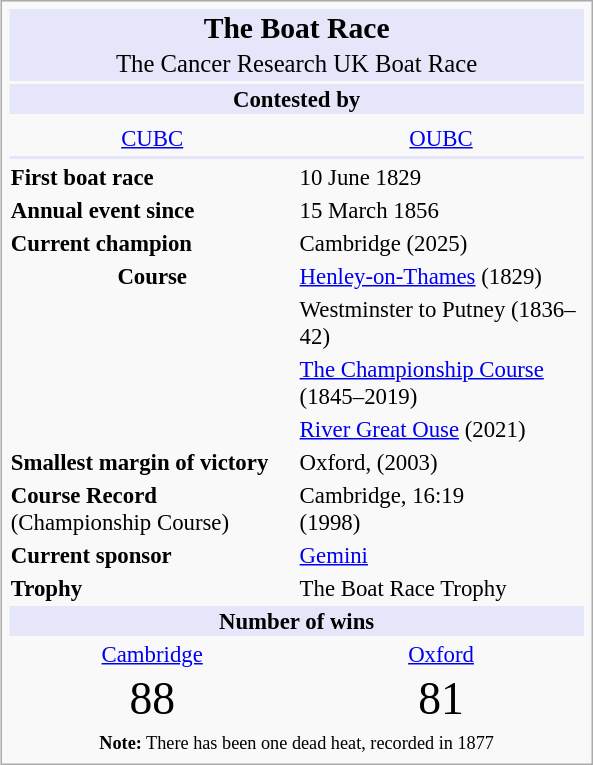<table class="infobox" style="width: 26em; font-size: 95%;">
<tr>
<td colspan="2" style="text-align: center; font-size: 130%;background:lavender;"><strong>The Boat Race</strong><br><small>The Cancer Research UK Boat Race</small></td>
</tr>
<tr>
<td colspan="2" style="text-align: center; font-size: 100%; background:lavender;"><strong>Contested by</strong></td>
</tr>
<tr>
<td style="width:50%; vertical-align:middle; text-align:center;"></td>
<td style="width:50%; vertical-align:middle; text-align:center;"></td>
</tr>
<tr>
<td style="text-align:center;"><a href='#'>CUBC</a></td>
<td style="text-align:center;"><a href='#'>OUBC</a></td>
</tr>
<tr>
<td colspan="2" style="text-align: center; font-size: 100%; background:lavender;"></td>
</tr>
<tr>
<td><strong>First boat race</strong></td>
<td>10 June 1829</td>
</tr>
<tr>
<td><strong>Annual event since</strong></td>
<td>15 March 1856</td>
</tr>
<tr>
<td><strong>Current champion</strong></td>
<td>Cambridge (2025)</td>
</tr>
<tr>
<th rowspan="2"><strong>Course</strong></th>
<td><a href='#'>Henley-on-Thames</a> (1829)</td>
</tr>
<tr>
<td>Westminster to Putney (1836–42)</td>
</tr>
<tr>
<td></td>
<td><a href='#'>The Championship Course</a> (1845–2019)</td>
</tr>
<tr>
<td></td>
<td><a href='#'>River Great Ouse</a> (2021)</td>
</tr>
<tr>
<td><strong>Smallest margin of victory</strong></td>
<td>Oxford,  (2003)</td>
</tr>
<tr>
<td><strong>Course Record</strong> (Championship Course)</td>
<td>Cambridge, 16:19<br>(1998)</td>
</tr>
<tr>
<td><strong>Current sponsor</strong></td>
<td><a href='#'>Gemini</a></td>
</tr>
<tr>
<td><strong>Trophy</strong></td>
<td>The Boat Race Trophy</td>
</tr>
<tr>
<td colspan="2" style="text-align: center; font-size: 100%; background:lavender;"><strong>Number of wins</strong></td>
</tr>
<tr>
<td style="text-align:center;"><a href='#'>Cambridge</a></td>
<td style="text-align:center;"><a href='#'>Oxford</a></td>
</tr>
<tr>
<td style="text-align:center;font-size: 200%;">88</td>
<td style="text-align:center;font-size: 200%;">81</td>
</tr>
<tr>
<td colspan="2" style="text-align: center; font-size: 80%;"><strong>Note:</strong> There has been one dead heat, recorded in 1877</td>
</tr>
</table>
